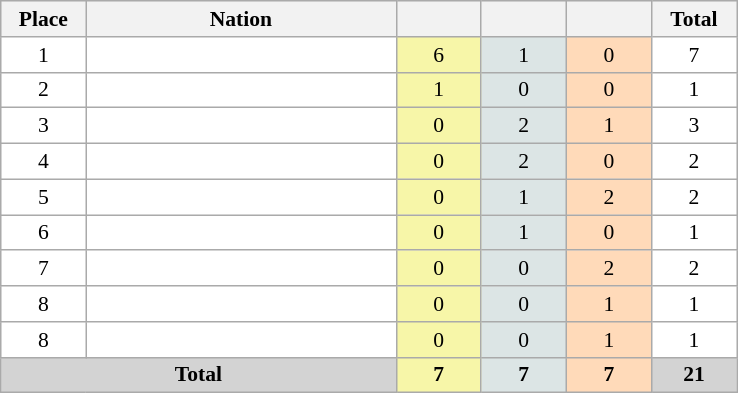<table class=wikitable style="border:1px solid #AAAAAA;font-size:90%">
<tr bgcolor="#EFEFEF">
<th width=50>Place</th>
<th width=200>Nation</th>
<th width=50></th>
<th width=50></th>
<th width=50></th>
<th width=50>Total</th>
</tr>
<tr align="center" valign="top" bgcolor="#FFFFFF">
<td>1</td>
<td align="left"></td>
<td style="background:#F7F6A8;">6</td>
<td style="background:#DCE5E5;">1</td>
<td style="background:#FFDAB9;">0</td>
<td>7</td>
</tr>
<tr align="center" valign="top" bgcolor="#FFFFFF">
<td>2</td>
<td align="left"></td>
<td style="background:#F7F6A8;">1</td>
<td style="background:#DCE5E5;">0</td>
<td style="background:#FFDAB9;">0</td>
<td>1</td>
</tr>
<tr align="center" valign="top" bgcolor="#FFFFFF">
<td>3</td>
<td align="left"></td>
<td style="background:#F7F6A8;">0</td>
<td style="background:#DCE5E5;">2</td>
<td style="background:#FFDAB9;">1</td>
<td>3</td>
</tr>
<tr align="center" valign="top" bgcolor="#FFFFFF">
<td>4</td>
<td align="left"></td>
<td style="background:#F7F6A8;">0</td>
<td style="background:#DCE5E5;">2</td>
<td style="background:#FFDAB9;">0</td>
<td>2</td>
</tr>
<tr align="center" valign="top" bgcolor="#FFFFFF">
<td>5</td>
<td align="left"></td>
<td style="background:#F7F6A8;">0</td>
<td style="background:#DCE5E5;">1</td>
<td style="background:#FFDAB9;">2</td>
<td>2</td>
</tr>
<tr align="center" valign="top" bgcolor="#FFFFFF">
<td>6</td>
<td align="left"></td>
<td style="background:#F7F6A8;">0</td>
<td style="background:#DCE5E5;">1</td>
<td style="background:#FFDAB9;">0</td>
<td>1</td>
</tr>
<tr align="center" valign="top" bgcolor="#FFFFFF">
<td>7</td>
<td align="left"></td>
<td style="background:#F7F6A8;">0</td>
<td style="background:#DCE5E5;">0</td>
<td style="background:#FFDAB9;">2</td>
<td>2</td>
</tr>
<tr align="center" valign="top" bgcolor="#FFFFFF">
<td>8</td>
<td align="left"></td>
<td style="background:#F7F6A8;">0</td>
<td style="background:#DCE5E5;">0</td>
<td style="background:#FFDAB9;">1</td>
<td>1</td>
</tr>
<tr align="center" valign="top" bgcolor="#FFFFFF">
<td>8</td>
<td align="left"></td>
<td style="background:#F7F6A8;">0</td>
<td style="background:#DCE5E5;">0</td>
<td style="background:#FFDAB9;">1</td>
<td>1</td>
</tr>
<tr align="center">
<td colspan="2" bgcolor=D3D3D3><strong>Total</strong></td>
<td style="background:#F7F6A8;"><strong>7</strong></td>
<td style="background:#DCE5E5;"><strong>7</strong></td>
<td style="background:#FFDAB9;"><strong>7</strong></td>
<td bgcolor=D3D3D3><strong>21</strong></td>
</tr>
</table>
